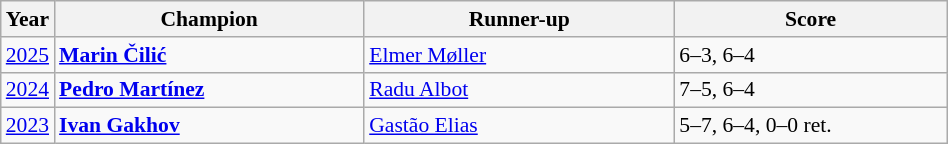<table class="wikitable" style="font-size:90%">
<tr>
<th>Year</th>
<th width="200">Champion</th>
<th width="200">Runner-up</th>
<th width="175">Score</th>
</tr>
<tr>
<td><a href='#'>2025</a></td>
<td> <strong><a href='#'>Marin Čilić</a></strong></td>
<td> <a href='#'>Elmer Møller</a></td>
<td>6–3, 6–4</td>
</tr>
<tr>
<td><a href='#'>2024</a></td>
<td> <strong><a href='#'>Pedro Martínez</a></strong></td>
<td> <a href='#'>Radu Albot</a></td>
<td>7–5, 6–4</td>
</tr>
<tr>
<td><a href='#'>2023</a></td>
<td> <strong><a href='#'>Ivan Gakhov</a></strong></td>
<td> <a href='#'>Gastão Elias</a></td>
<td>5–7, 6–4, 0–0 ret.</td>
</tr>
</table>
